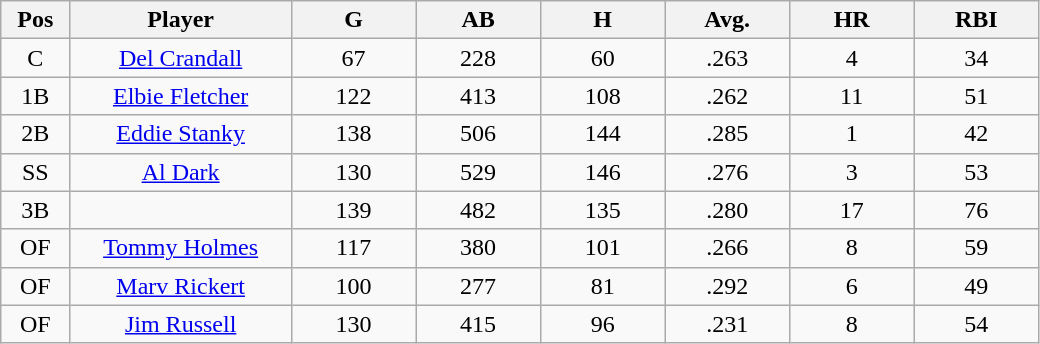<table class="wikitable sortable">
<tr>
<th bgcolor="#DDDDFF" width="5%">Pos</th>
<th bgcolor="#DDDDFF" width="16%">Player</th>
<th bgcolor="#DDDDFF" width="9%">G</th>
<th bgcolor="#DDDDFF" width="9%">AB</th>
<th bgcolor="#DDDDFF" width="9%">H</th>
<th bgcolor="#DDDDFF" width="9%">Avg.</th>
<th bgcolor="#DDDDFF" width="9%">HR</th>
<th bgcolor="#DDDDFF" width="9%">RBI</th>
</tr>
<tr align="center">
<td>C</td>
<td><a href='#'>Del Crandall</a></td>
<td>67</td>
<td>228</td>
<td>60</td>
<td>.263</td>
<td>4</td>
<td>34</td>
</tr>
<tr align="center">
<td>1B</td>
<td><a href='#'>Elbie Fletcher</a></td>
<td>122</td>
<td>413</td>
<td>108</td>
<td>.262</td>
<td>11</td>
<td>51</td>
</tr>
<tr align="center">
<td>2B</td>
<td><a href='#'>Eddie Stanky</a></td>
<td>138</td>
<td>506</td>
<td>144</td>
<td>.285</td>
<td>1</td>
<td>42</td>
</tr>
<tr align="center">
<td>SS</td>
<td><a href='#'>Al Dark</a></td>
<td>130</td>
<td>529</td>
<td>146</td>
<td>.276</td>
<td>3</td>
<td>53</td>
</tr>
<tr align="center">
<td>3B</td>
<td></td>
<td>139</td>
<td>482</td>
<td>135</td>
<td>.280</td>
<td>17</td>
<td>76</td>
</tr>
<tr align="center">
<td>OF</td>
<td><a href='#'>Tommy Holmes</a></td>
<td>117</td>
<td>380</td>
<td>101</td>
<td>.266</td>
<td>8</td>
<td>59</td>
</tr>
<tr align="center">
<td>OF</td>
<td><a href='#'>Marv Rickert</a></td>
<td>100</td>
<td>277</td>
<td>81</td>
<td>.292</td>
<td>6</td>
<td>49</td>
</tr>
<tr align="center">
<td>OF</td>
<td><a href='#'>Jim Russell</a></td>
<td>130</td>
<td>415</td>
<td>96</td>
<td>.231</td>
<td>8</td>
<td>54</td>
</tr>
</table>
